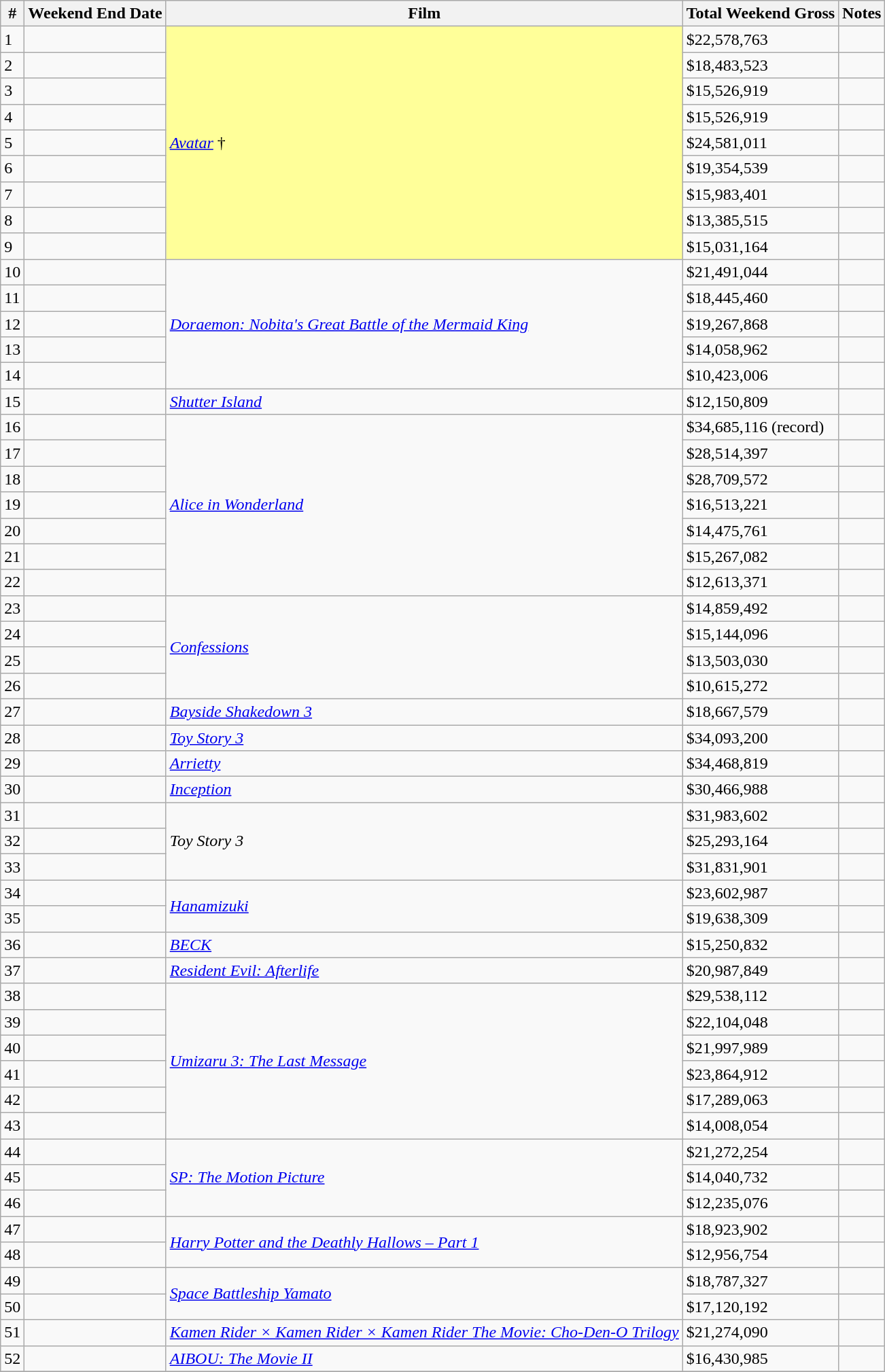<table class="wikitable sortable">
<tr>
<th abbr="Week">#</th>
<th abbr="Date">Weekend End Date</th>
<th>Film</th>
<th abbr="Gross">Total Weekend Gross</th>
<th>Notes</th>
</tr>
<tr>
<td>1</td>
<td></td>
<td rowspan="9" style="background-color:#FFFF99"><em><a href='#'>Avatar</a></em> †</td>
<td>$22,578,763</td>
<td></td>
</tr>
<tr>
<td>2</td>
<td></td>
<td>$18,483,523</td>
<td></td>
</tr>
<tr>
<td>3</td>
<td></td>
<td>$15,526,919</td>
<td></td>
</tr>
<tr>
<td>4</td>
<td></td>
<td>$15,526,919</td>
<td></td>
</tr>
<tr>
<td>5</td>
<td></td>
<td>$24,581,011</td>
<td></td>
</tr>
<tr>
<td>6</td>
<td></td>
<td>$19,354,539</td>
<td></td>
</tr>
<tr>
<td>7</td>
<td></td>
<td>$15,983,401</td>
<td></td>
</tr>
<tr>
<td>8</td>
<td></td>
<td>$13,385,515</td>
<td></td>
</tr>
<tr>
<td>9</td>
<td></td>
<td>$15,031,164</td>
<td></td>
</tr>
<tr>
<td>10</td>
<td></td>
<td rowspan="5"><em><a href='#'>Doraemon: Nobita's Great Battle of the Mermaid King</a></em></td>
<td>$21,491,044</td>
<td></td>
</tr>
<tr>
<td>11</td>
<td></td>
<td>$18,445,460</td>
<td></td>
</tr>
<tr>
<td>12</td>
<td></td>
<td>$19,267,868</td>
<td></td>
</tr>
<tr>
<td>13</td>
<td></td>
<td>$14,058,962</td>
<td></td>
</tr>
<tr>
<td>14</td>
<td></td>
<td>$10,423,006</td>
<td></td>
</tr>
<tr>
<td>15</td>
<td></td>
<td><em><a href='#'>Shutter Island</a></em></td>
<td>$12,150,809</td>
<td></td>
</tr>
<tr>
<td>16</td>
<td></td>
<td rowspan="7"><em><a href='#'>Alice in Wonderland</a></em></td>
<td>$34,685,116 (record)</td>
<td></td>
</tr>
<tr>
<td>17</td>
<td></td>
<td>$28,514,397</td>
<td></td>
</tr>
<tr>
<td>18</td>
<td></td>
<td>$28,709,572</td>
<td></td>
</tr>
<tr>
<td>19</td>
<td></td>
<td>$16,513,221</td>
<td></td>
</tr>
<tr>
<td>20</td>
<td></td>
<td>$14,475,761</td>
<td></td>
</tr>
<tr>
<td>21</td>
<td></td>
<td>$15,267,082</td>
<td></td>
</tr>
<tr>
<td>22</td>
<td></td>
<td>$12,613,371</td>
<td></td>
</tr>
<tr>
<td>23</td>
<td></td>
<td rowspan="4"><em><a href='#'>Confessions</a></em></td>
<td>$14,859,492</td>
<td></td>
</tr>
<tr>
<td>24</td>
<td></td>
<td>$15,144,096</td>
<td></td>
</tr>
<tr>
<td>25</td>
<td></td>
<td>$13,503,030</td>
<td></td>
</tr>
<tr>
<td>26</td>
<td></td>
<td>$10,615,272</td>
<td></td>
</tr>
<tr>
<td>27</td>
<td></td>
<td><em><a href='#'>Bayside Shakedown 3</a></em></td>
<td>$18,667,579</td>
<td></td>
</tr>
<tr>
<td>28</td>
<td></td>
<td><em><a href='#'>Toy Story 3</a></em></td>
<td>$34,093,200</td>
<td></td>
</tr>
<tr>
<td>29</td>
<td></td>
<td><em><a href='#'>Arrietty</a></em></td>
<td>$34,468,819</td>
<td></td>
</tr>
<tr>
<td>30</td>
<td></td>
<td><em><a href='#'>Inception</a></em></td>
<td>$30,466,988</td>
<td></td>
</tr>
<tr>
<td>31</td>
<td></td>
<td rowspan="3"><em>Toy Story 3</em></td>
<td>$31,983,602</td>
<td></td>
</tr>
<tr>
<td>32</td>
<td></td>
<td>$25,293,164</td>
<td></td>
</tr>
<tr>
<td>33</td>
<td></td>
<td>$31,831,901</td>
<td></td>
</tr>
<tr>
<td>34</td>
<td></td>
<td rowspan="2"><em><a href='#'>Hanamizuki</a></em></td>
<td>$23,602,987</td>
<td></td>
</tr>
<tr>
<td>35</td>
<td></td>
<td>$19,638,309</td>
<td></td>
</tr>
<tr>
<td>36</td>
<td></td>
<td><em><a href='#'>BECK</a></em></td>
<td>$15,250,832</td>
<td></td>
</tr>
<tr>
<td>37</td>
<td></td>
<td><em><a href='#'>Resident Evil: Afterlife</a></em></td>
<td>$20,987,849</td>
<td></td>
</tr>
<tr>
<td>38</td>
<td></td>
<td rowspan="6"><em><a href='#'>Umizaru 3: The Last Message</a></em></td>
<td>$29,538,112</td>
<td></td>
</tr>
<tr>
<td>39</td>
<td></td>
<td>$22,104,048</td>
<td></td>
</tr>
<tr>
<td>40</td>
<td></td>
<td>$21,997,989</td>
<td></td>
</tr>
<tr>
<td>41</td>
<td></td>
<td>$23,864,912</td>
<td></td>
</tr>
<tr>
<td>42</td>
<td></td>
<td>$17,289,063</td>
<td></td>
</tr>
<tr>
<td>43</td>
<td></td>
<td>$14,008,054</td>
<td></td>
</tr>
<tr>
<td>44</td>
<td></td>
<td rowspan="3"><em><a href='#'>SP: The Motion Picture</a></em></td>
<td>$21,272,254</td>
<td></td>
</tr>
<tr>
<td>45</td>
<td></td>
<td>$14,040,732</td>
<td></td>
</tr>
<tr>
<td>46</td>
<td></td>
<td>$12,235,076</td>
<td></td>
</tr>
<tr>
<td>47</td>
<td></td>
<td rowspan="2"><em><a href='#'>Harry Potter and the Deathly Hallows – Part 1</a> </em></td>
<td>$18,923,902</td>
<td></td>
</tr>
<tr>
<td>48</td>
<td></td>
<td>$12,956,754</td>
<td></td>
</tr>
<tr>
<td>49</td>
<td></td>
<td rowspan="2"><em><a href='#'>Space Battleship Yamato</a> </em></td>
<td>$18,787,327</td>
<td></td>
</tr>
<tr>
<td>50</td>
<td></td>
<td>$17,120,192</td>
<td></td>
</tr>
<tr>
<td>51</td>
<td></td>
<td><em><a href='#'>Kamen Rider × Kamen Rider × Kamen Rider The Movie: Cho-Den-O Trilogy</a> </em></td>
<td>$21,274,090</td>
<td></td>
</tr>
<tr>
<td>52</td>
<td></td>
<td><em><a href='#'>AIBOU: The Movie II</a></em></td>
<td>$16,430,985</td>
<td></td>
</tr>
<tr>
</tr>
</table>
